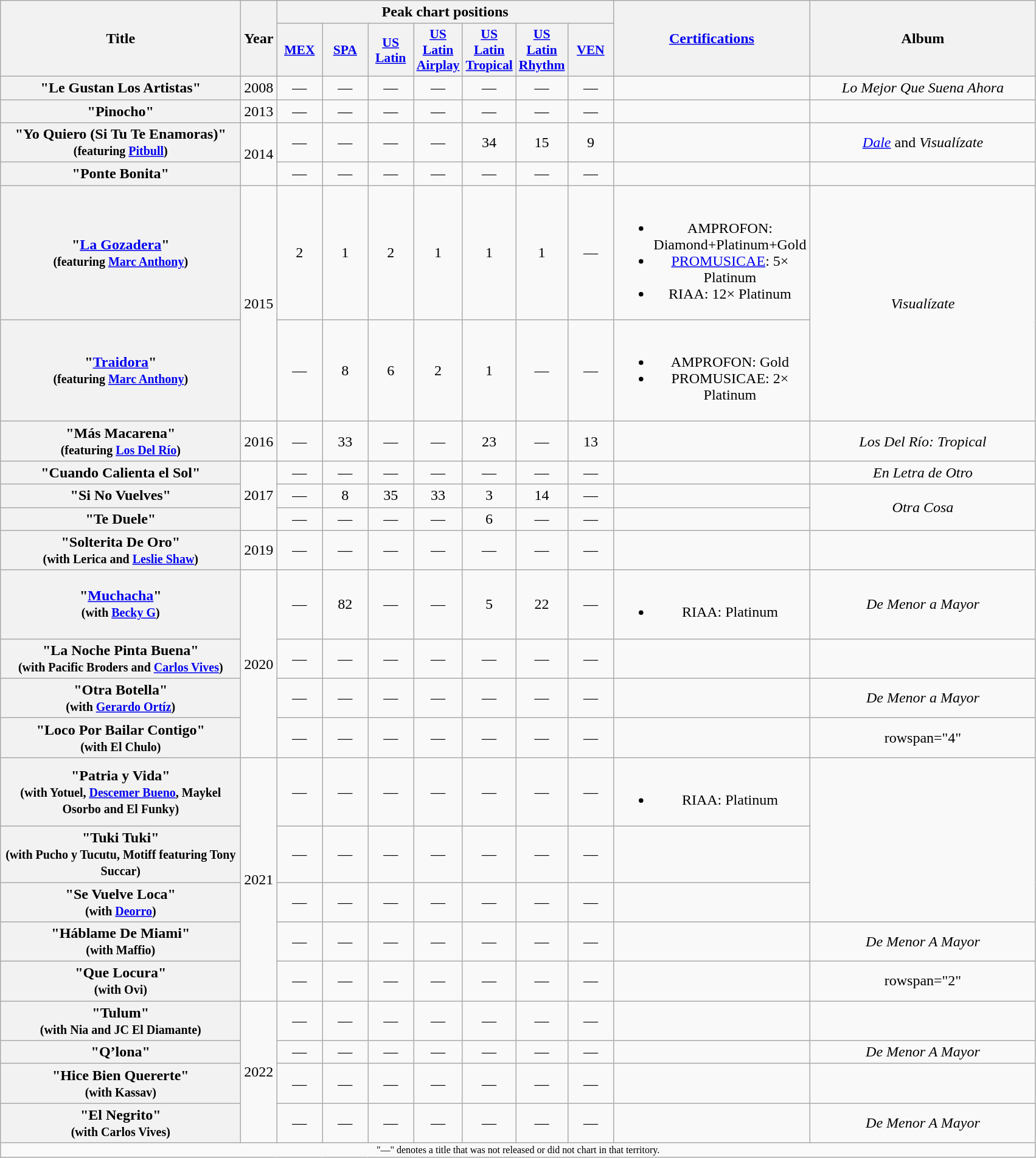<table class="wikitable plainrowheaders" style="text-align:center;">
<tr>
<th scope="col" rowspan="2" style="width:16em;">Title</th>
<th scope="col" rowspan="2" style="width:1em;">Year</th>
<th scope="col" colspan="7">Peak chart positions</th>
<th scope="col" rowspan="2" style="width:13em;"><a href='#'>Certifications</a></th>
<th scope="col" rowspan="2" style="width:15em;">Album</th>
</tr>
<tr>
<th scope="col" style="width:3em;font-size:90%;"><a href='#'>MEX</a><br></th>
<th scope="col" style="width:3em;font-size:90%;"><a href='#'>SPA</a><br></th>
<th scope="col" style="width:3em;font-size:90%;"><a href='#'>US<br>Latin</a><br></th>
<th scope="col" style="width:3em;font-size:90%;"><a href='#'>US<br>Latin<br>Airplay</a><br></th>
<th scope="col" style="width:3em;font-size:90%;"><a href='#'>US<br>Latin<br>Tropical</a><br></th>
<th scope="col" style="width:3em;font-size:90%;"><a href='#'>US<br>Latin<br>Rhythm</a><br></th>
<th scope="col" style="width:3em;font-size:90%;"><a href='#'>VEN</a><br></th>
</tr>
<tr>
<th scope="row">"Le Gustan Los Artistas"</th>
<td>2008</td>
<td>—</td>
<td>—</td>
<td>—</td>
<td>—</td>
<td>—</td>
<td>—</td>
<td>—</td>
<td></td>
<td><em>Lo Mejor Que Suena Ahora</em></td>
</tr>
<tr>
<th scope="row">"Pinocho"</th>
<td>2013</td>
<td>—</td>
<td>—</td>
<td>—</td>
<td>—</td>
<td>—</td>
<td>—</td>
<td>—</td>
<td></td>
<td></td>
</tr>
<tr>
<th scope="row">"Yo Quiero (Si Tu Te Enamoras)" <br><small>(featuring <a href='#'>Pitbull</a>)</small></th>
<td rowspan="2">2014</td>
<td>—</td>
<td>—</td>
<td>—</td>
<td>—</td>
<td>34</td>
<td>15</td>
<td>9</td>
<td></td>
<td><em><a href='#'>Dale</a></em> and <em>Visualízate</em></td>
</tr>
<tr>
<th scope="row">"Ponte Bonita"</th>
<td>—</td>
<td>—</td>
<td>—</td>
<td>—</td>
<td>—</td>
<td>—</td>
<td>—</td>
<td></td>
<td></td>
</tr>
<tr>
<th scope="row">"<a href='#'>La Gozadera</a>" <br><small>(featuring <a href='#'>Marc Anthony</a>)</small></th>
<td rowspan="2">2015</td>
<td>2</td>
<td>1</td>
<td>2</td>
<td>1</td>
<td>1</td>
<td>1</td>
<td>—</td>
<td><br><ul><li>AMPROFON: Diamond+Platinum+Gold</li><li><a href='#'>PROMUSICAE</a>: 5× Platinum</li><li>RIAA: 12× Platinum </li></ul></td>
<td rowspan="2"><em>Visualízate</em></td>
</tr>
<tr>
<th scope="row">"<a href='#'>Traidora</a>" <br><small>(featuring <a href='#'>Marc Anthony</a>)</small></th>
<td>—</td>
<td>8</td>
<td>6</td>
<td>2</td>
<td>1</td>
<td>—</td>
<td>—</td>
<td><br><ul><li>AMPROFON: Gold</li><li>PROMUSICAE: 2× Platinum</li></ul></td>
</tr>
<tr>
<th scope="row">"Más Macarena" <br><small>(featuring <a href='#'>Los Del Río</a>)</small></th>
<td rowspan="1">2016</td>
<td>—</td>
<td>33</td>
<td>—</td>
<td>—</td>
<td>23</td>
<td>—</td>
<td>13</td>
<td></td>
<td><em>Los Del Río: Tropical</em></td>
</tr>
<tr>
<th scope="row">"Cuando Calienta el Sol"</th>
<td rowspan="3">2017</td>
<td>—</td>
<td>—</td>
<td>—</td>
<td>—</td>
<td>—</td>
<td>—</td>
<td>—</td>
<td></td>
<td><em>En Letra de Otro</em></td>
</tr>
<tr>
<th scope="row">"Si No Vuelves"</th>
<td>—</td>
<td>8</td>
<td>35</td>
<td>33</td>
<td>3</td>
<td>14</td>
<td>—</td>
<td></td>
<td rowspan="2"><em>Otra Cosa</em></td>
</tr>
<tr>
<th scope="row">"Te Duele"</th>
<td>—</td>
<td>—</td>
<td>—</td>
<td>—</td>
<td>6</td>
<td>—</td>
<td>—</td>
<td></td>
</tr>
<tr>
<th scope="row">"Solterita De Oro"<br><small>(with Lerica and <a href='#'>Leslie Shaw</a>)</small></th>
<td rowspan="1">2019</td>
<td>—</td>
<td>—</td>
<td>—</td>
<td>—</td>
<td>—</td>
<td>—</td>
<td>—</td>
<td></td>
<td></td>
</tr>
<tr>
<th scope="row">"<a href='#'>Muchacha</a>"<br><small>(with <a href='#'>Becky G</a>)</small></th>
<td rowspan="4">2020</td>
<td>—</td>
<td>82</td>
<td>—<br></td>
<td>—</td>
<td>5</td>
<td>22</td>
<td>—</td>
<td><br><ul><li>RIAA: Platinum </li></ul></td>
<td><em>De Menor a Mayor</em></td>
</tr>
<tr>
<th scope="row">"La Noche Pinta Buena"<br><small>(with Pacific Broders and <a href='#'>Carlos Vives</a>)</small></th>
<td>—</td>
<td>—</td>
<td>—</td>
<td>—</td>
<td>—</td>
<td>—</td>
<td>—</td>
<td></td>
<td></td>
</tr>
<tr>
<th scope="row">"Otra Botella"<br><small>(with <a href='#'>Gerardo Ortíz</a>)</small></th>
<td>—</td>
<td>—</td>
<td>—</td>
<td>—</td>
<td>—</td>
<td>—</td>
<td>—</td>
<td></td>
<td><em>De Menor a Mayor</em></td>
</tr>
<tr>
<th scope="row">"Loco Por Bailar Contigo"<br><small>(with El Chulo)</small></th>
<td>—</td>
<td>—</td>
<td>—</td>
<td>—</td>
<td>—</td>
<td>—</td>
<td>—</td>
<td></td>
<td>rowspan="4" </td>
</tr>
<tr>
<th scope="row">"Patria y Vida"<br><small>(with Yotuel, <a href='#'>Descemer Bueno</a>, Maykel Osorbo and El Funky)</small></th>
<td rowspan="5">2021</td>
<td>—</td>
<td>—</td>
<td>—</td>
<td>—</td>
<td>—</td>
<td>—</td>
<td>—</td>
<td><br><ul><li>RIAA: Platinum </li></ul></td>
</tr>
<tr>
<th scope="row">"Tuki Tuki"<br><small>(with Pucho y Tucutu, Motiff featuring Tony Succar)</small></th>
<td>—</td>
<td>—</td>
<td>—</td>
<td>—</td>
<td>—</td>
<td>—</td>
<td>—</td>
<td></td>
</tr>
<tr>
<th scope="row">"Se Vuelve Loca" <br><small>(with <a href='#'>Deorro</a>)</small></th>
<td>—</td>
<td>—</td>
<td>—</td>
<td>—</td>
<td>—</td>
<td>—</td>
<td>—</td>
<td></td>
</tr>
<tr>
<th scope="row">"Háblame De Miami"<br><small>(with Maffio)</small></th>
<td>—</td>
<td>—</td>
<td>—</td>
<td>—</td>
<td>—</td>
<td>—</td>
<td>—</td>
<td></td>
<td><em>De Menor A Mayor</em></td>
</tr>
<tr>
<th scope="row">"Que Locura"<br><small>(with Ovi)</small></th>
<td>—</td>
<td>—</td>
<td>—</td>
<td>—</td>
<td>—</td>
<td>—</td>
<td>—</td>
<td></td>
<td>rowspan="2" </td>
</tr>
<tr>
<th scope="row">"Tulum"<br><small>(with Nia and JC El Diamante)</small></th>
<td rowspan="4">2022</td>
<td>—</td>
<td>—</td>
<td>—</td>
<td>—</td>
<td>—</td>
<td>—</td>
<td>—</td>
<td></td>
</tr>
<tr>
<th scope="row">"Q’lona"</th>
<td>—</td>
<td>—</td>
<td>—</td>
<td>—</td>
<td>—</td>
<td>—</td>
<td>—</td>
<td></td>
<td><em>De Menor A Mayor</em></td>
</tr>
<tr>
<th scope="row">"Hice Bien Quererte"<br><small>(with Kassav)</small></th>
<td>—</td>
<td>—</td>
<td>—</td>
<td>—</td>
<td>—</td>
<td>—</td>
<td>—</td>
<td></td>
<td></td>
</tr>
<tr>
<th scope="row">"El Negrito"<br><small>(with Carlos Vives)</small></th>
<td>—</td>
<td>—</td>
<td>—</td>
<td>—</td>
<td>—</td>
<td>—</td>
<td>—</td>
<td></td>
<td><em>De Menor A Mayor</em></td>
</tr>
<tr>
<td colspan="14" style="text-align:center; font-size:8pt;">"—" denotes a title that was not released or did not chart in that territory.</td>
</tr>
</table>
